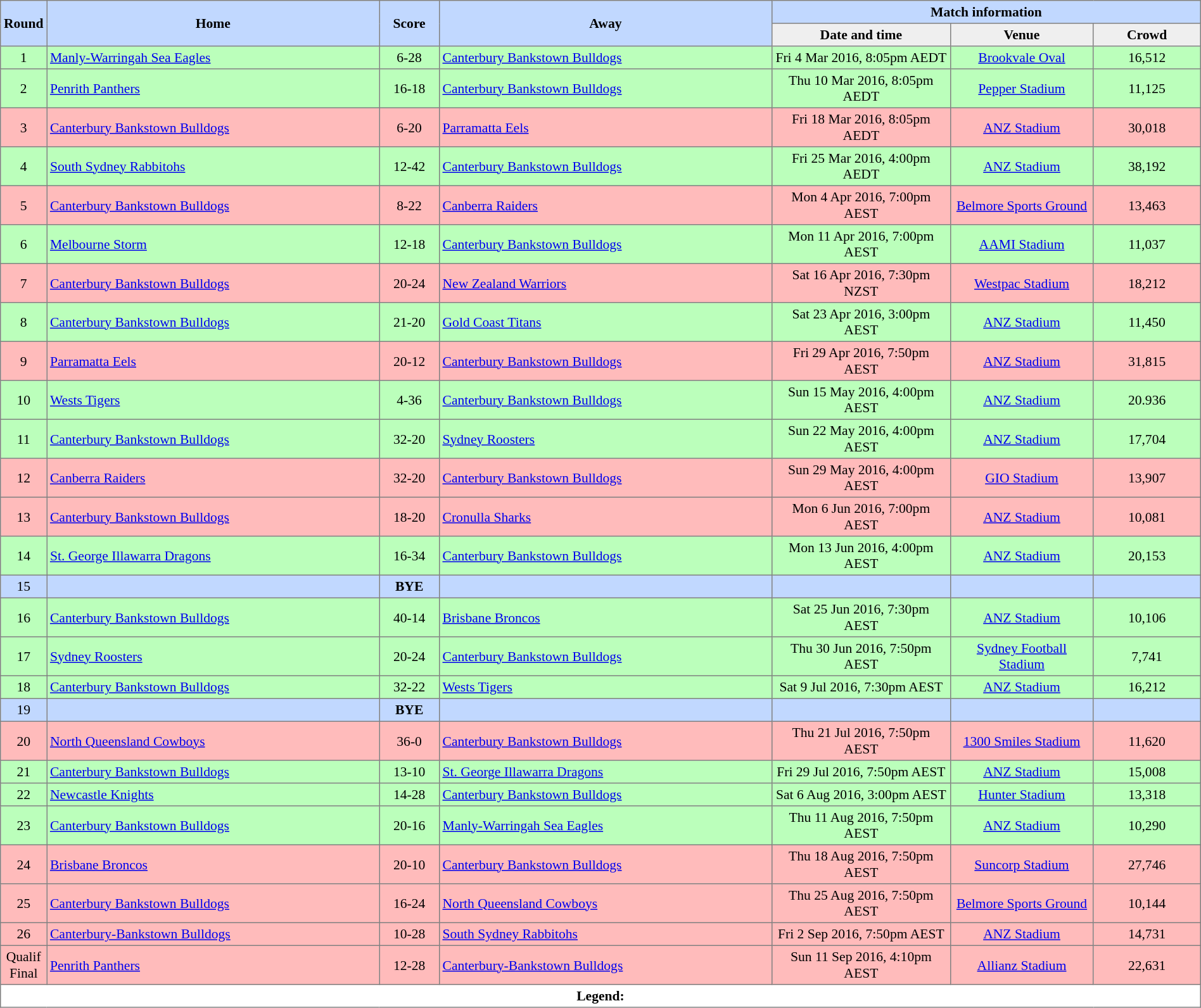<table border=1 style="border-collapse:collapse; font-size:90%; text-align:center;" cellpadding=3 cellspacing=0 width=100%>
<tr bgcolor=#C1D8FF>
<th rowspan=2 width=3%>Round</th>
<th rowspan=2 width=28%>Home</th>
<th rowspan=2 width=5%>Score</th>
<th rowspan=2 width=28%>Away</th>
<th colspan=6>Match information</th>
</tr>
<tr bgcolor=#EFEFEF>
<th width=15%>Date and time</th>
<th width=12%>Venue</th>
<th width=9%>Crowd</th>
</tr>
<tr bgcolor=#bbffbb>
<td>1</td>
<td align=left> <a href='#'>Manly-Warringah Sea Eagles</a></td>
<td>6-28</td>
<td align=left> <a href='#'>Canterbury Bankstown Bulldogs</a></td>
<td>Fri 4 Mar 2016, 8:05pm AEDT</td>
<td><a href='#'>Brookvale Oval</a></td>
<td>16,512</td>
</tr>
<tr bgcolor=#bbffbb>
<td>2</td>
<td align=left> <a href='#'>Penrith Panthers</a></td>
<td>16-18</td>
<td align=left> <a href='#'>Canterbury Bankstown Bulldogs</a></td>
<td>Thu 10 Mar 2016, 8:05pm AEDT</td>
<td><a href='#'>Pepper Stadium</a></td>
<td>11,125</td>
</tr>
<tr bgcolor=#ffbbbb>
<td>3</td>
<td align=left> <a href='#'>Canterbury Bankstown Bulldogs</a></td>
<td>6-20</td>
<td align=left> <a href='#'>Parramatta Eels</a></td>
<td>Fri 18 Mar 2016, 8:05pm AEDT</td>
<td><a href='#'>ANZ Stadium</a></td>
<td>30,018</td>
</tr>
<tr bgcolor=#bbffbb>
<td>4</td>
<td align=left> <a href='#'>South Sydney Rabbitohs</a></td>
<td>12-42</td>
<td align=left> <a href='#'>Canterbury Bankstown Bulldogs</a></td>
<td>Fri 25 Mar 2016, 4:00pm AEDT</td>
<td><a href='#'>ANZ Stadium</a></td>
<td>38,192</td>
</tr>
<tr bgcolor=#ffbbbb>
<td>5</td>
<td align=left> <a href='#'>Canterbury Bankstown Bulldogs</a></td>
<td>8-22</td>
<td align=left> <a href='#'>Canberra Raiders</a></td>
<td>Mon 4 Apr 2016, 7:00pm AEST</td>
<td><a href='#'>Belmore Sports Ground</a></td>
<td>13,463</td>
</tr>
<tr bgcolor=bbffbb>
<td>6</td>
<td align=left> <a href='#'>Melbourne Storm</a></td>
<td>12-18</td>
<td align=left> <a href='#'>Canterbury Bankstown Bulldogs</a></td>
<td>Mon 11 Apr 2016, 7:00pm AEST</td>
<td><a href='#'>AAMI Stadium</a></td>
<td>11,037</td>
</tr>
<tr bgcolor=ffbbbb>
<td>7</td>
<td align=left> <a href='#'>Canterbury Bankstown Bulldogs</a></td>
<td>20-24</td>
<td align=left> <a href='#'>New Zealand Warriors</a></td>
<td>Sat 16 Apr 2016, 7:30pm NZST</td>
<td><a href='#'>Westpac Stadium</a></td>
<td>18,212</td>
</tr>
<tr bgcolor=bbffbb>
<td>8</td>
<td align=left> <a href='#'>Canterbury Bankstown Bulldogs</a></td>
<td>21-20</td>
<td align=left> <a href='#'>Gold Coast Titans</a></td>
<td>Sat 23 Apr 2016, 3:00pm AEST</td>
<td><a href='#'>ANZ Stadium</a></td>
<td>11,450</td>
</tr>
<tr bgcolor=ffbbbb>
<td>9</td>
<td align=left> <a href='#'>Parramatta Eels</a></td>
<td>20-12</td>
<td align=left> <a href='#'>Canterbury Bankstown Bulldogs</a></td>
<td>Fri 29 Apr 2016, 7:50pm AEST</td>
<td><a href='#'>ANZ Stadium</a></td>
<td>31,815</td>
</tr>
<tr bgcolor=bbffbb>
<td>10</td>
<td align=left> <a href='#'>Wests Tigers</a></td>
<td>4-36</td>
<td align=left> <a href='#'>Canterbury Bankstown Bulldogs</a></td>
<td>Sun 15 May 2016, 4:00pm AEST</td>
<td><a href='#'>ANZ Stadium</a></td>
<td>20.936</td>
</tr>
<tr bgcolor=bbffbb>
<td>11</td>
<td align=left> <a href='#'>Canterbury Bankstown Bulldogs</a></td>
<td>32-20</td>
<td align=left> <a href='#'>Sydney Roosters</a></td>
<td>Sun 22 May 2016, 4:00pm AEST</td>
<td><a href='#'>ANZ Stadium</a></td>
<td>17,704</td>
</tr>
<tr bgcolor=ffbbbb>
<td>12</td>
<td align=left> <a href='#'>Canberra Raiders</a></td>
<td>32-20</td>
<td align=left> <a href='#'>Canterbury Bankstown Bulldogs</a></td>
<td>Sun 29 May 2016, 4:00pm AEST</td>
<td><a href='#'>GIO Stadium</a></td>
<td>13,907</td>
</tr>
<tr bgcolor=ffbbbb>
<td>13</td>
<td align=left> <a href='#'>Canterbury Bankstown Bulldogs</a></td>
<td>18-20</td>
<td align=left> <a href='#'>Cronulla Sharks</a></td>
<td>Mon 6 Jun 2016, 7:00pm AEST</td>
<td><a href='#'>ANZ Stadium</a></td>
<td>10,081</td>
</tr>
<tr bgcolor=bbffbb>
<td>14</td>
<td align=left> <a href='#'>St. George Illawarra Dragons</a></td>
<td>16-34</td>
<td align=left> <a href='#'>Canterbury Bankstown Bulldogs</a></td>
<td>Mon 13 Jun 2016, 4:00pm AEST</td>
<td><a href='#'>ANZ Stadium</a></td>
<td>20,153</td>
</tr>
<tr bgcolor=#C1D8FF>
<td>15</td>
<td></td>
<td><strong>BYE</strong></td>
<td></td>
<td></td>
<td></td>
<td></td>
</tr>
<tr bgcolor=bbffbb>
<td>16</td>
<td align=left> <a href='#'>Canterbury Bankstown Bulldogs</a></td>
<td>40-14</td>
<td align=left> <a href='#'>Brisbane Broncos</a></td>
<td>Sat 25 Jun 2016, 7:30pm AEST</td>
<td><a href='#'>ANZ Stadium</a></td>
<td>10,106</td>
</tr>
<tr bgcolor=bbffbb>
<td>17</td>
<td align=left> <a href='#'>Sydney Roosters</a></td>
<td>20-24</td>
<td align=left> <a href='#'>Canterbury Bankstown Bulldogs</a></td>
<td>Thu 30 Jun 2016, 7:50pm AEST</td>
<td><a href='#'>Sydney Football Stadium</a></td>
<td>7,741</td>
</tr>
<tr bgcolor=bbffbb>
<td>18</td>
<td align=left> <a href='#'>Canterbury Bankstown Bulldogs</a></td>
<td>32-22</td>
<td align=left> <a href='#'>Wests Tigers</a></td>
<td>Sat 9 Jul 2016, 7:30pm AEST</td>
<td><a href='#'>ANZ Stadium</a></td>
<td>16,212</td>
</tr>
<tr bgcolor=#C1D8FF>
<td>19</td>
<td></td>
<td><strong>BYE</strong></td>
<td></td>
<td></td>
<td></td>
<td></td>
</tr>
<tr bgcolor=ffbbbb>
<td>20</td>
<td align=left> <a href='#'>North Queensland Cowboys</a></td>
<td>36-0</td>
<td align=left> <a href='#'>Canterbury Bankstown Bulldogs</a></td>
<td>Thu 21 Jul 2016, 7:50pm AEST</td>
<td><a href='#'>1300 Smiles Stadium</a></td>
<td>11,620</td>
</tr>
<tr bgcolor=bbffbb>
<td>21</td>
<td align=left> <a href='#'>Canterbury Bankstown Bulldogs</a></td>
<td>13-10</td>
<td align=left> <a href='#'>St. George Illawarra Dragons</a></td>
<td>Fri 29 Jul 2016, 7:50pm AEST</td>
<td><a href='#'>ANZ Stadium</a></td>
<td>15,008</td>
</tr>
<tr bgcolor=bbffbb>
<td>22</td>
<td align=left> <a href='#'>Newcastle Knights</a></td>
<td>14-28</td>
<td align=left> <a href='#'>Canterbury Bankstown Bulldogs</a></td>
<td>Sat 6 Aug 2016, 3:00pm AEST</td>
<td><a href='#'>Hunter Stadium</a></td>
<td>13,318</td>
</tr>
<tr bgcolor=bbffbb>
<td>23</td>
<td align=left> <a href='#'>Canterbury Bankstown Bulldogs</a></td>
<td>20-16</td>
<td align=left> <a href='#'>Manly-Warringah Sea Eagles</a></td>
<td>Thu 11 Aug 2016, 7:50pm AEST</td>
<td><a href='#'>ANZ Stadium</a></td>
<td>10,290</td>
</tr>
<tr bgcolor=ffbbbb>
<td>24</td>
<td align=left> <a href='#'>Brisbane Broncos</a></td>
<td>20-10</td>
<td align=left> <a href='#'>Canterbury Bankstown Bulldogs</a></td>
<td>Thu 18 Aug 2016, 7:50pm AEST</td>
<td><a href='#'>Suncorp Stadium</a></td>
<td>27,746</td>
</tr>
<tr bgcolor=ffbbbb>
<td>25</td>
<td align=left> <a href='#'>Canterbury Bankstown Bulldogs</a></td>
<td>16-24</td>
<td align=left> <a href='#'>North Queensland Cowboys</a></td>
<td>Thu 25 Aug 2016, 7:50pm AEST</td>
<td><a href='#'>Belmore Sports Ground</a></td>
<td>10,144</td>
</tr>
<tr bgcolor=ffbbbb>
<td>26</td>
<td align=left> <a href='#'>Canterbury-Bankstown Bulldogs</a></td>
<td>10-28</td>
<td align=left> <a href='#'>South Sydney Rabbitohs</a></td>
<td>Fri 2 Sep 2016, 7:50pm AEST</td>
<td><a href='#'>ANZ Stadium</a></td>
<td>14,731</td>
</tr>
<tr bgcolor=ffbbbb>
<td>Qualif Final</td>
<td align=left> <a href='#'>Penrith Panthers</a></td>
<td>12-28</td>
<td align=left> <a href='#'>Canterbury-Bankstown Bulldogs</a></td>
<td>Sun 11 Sep 2016, 4:10pm AEST</td>
<td><a href='#'>Allianz Stadium</a></td>
<td>22,631</td>
</tr>
<tr>
<th colspan="11"><strong>Legend</strong>:    </th>
</tr>
</table>
